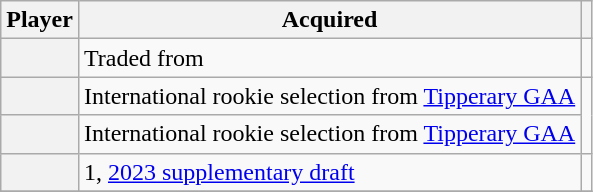<table class="wikitable plainrowheaders">
<tr>
<th scope="col">Player</th>
<th scope="col">Acquired</th>
<th scope="col"></th>
</tr>
<tr>
<th scope="row"></th>
<td>Traded from </td>
<td align="center"></td>
</tr>
<tr>
<th scope="row"></th>
<td>International rookie selection from <a href='#'>Tipperary GAA</a></td>
<td align="center" rowspan=2></td>
</tr>
<tr>
<th scope="row"></th>
<td>International rookie selection from <a href='#'>Tipperary GAA</a></td>
</tr>
<tr>
<th scope="row"></th>
<td> 1, <a href='#'>2023 supplementary draft</a></td>
<td align="center"></td>
</tr>
<tr>
</tr>
</table>
